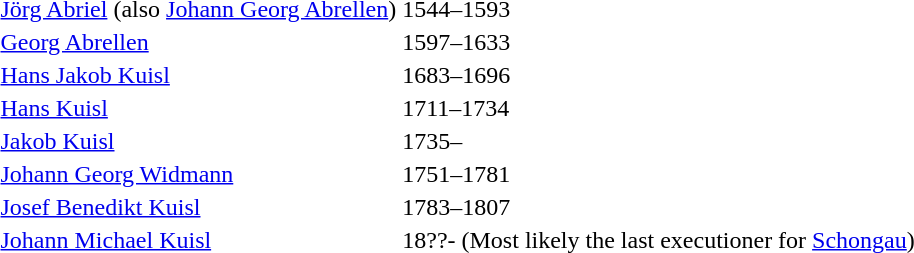<table>
<tr>
<td><a href='#'>Jörg Abriel</a> (also <a href='#'>Johann Georg Abrellen</a>)</td>
<td>1544–1593</td>
</tr>
<tr>
<td><a href='#'>Georg Abrellen</a></td>
<td>1597–1633</td>
</tr>
<tr>
<td><a href='#'>Hans Jakob Kuisl</a></td>
<td>1683–1696</td>
</tr>
<tr>
<td><a href='#'>Hans Kuisl</a></td>
<td>1711–1734</td>
</tr>
<tr>
<td><a href='#'>Jakob Kuisl</a></td>
<td>1735–</td>
</tr>
<tr>
<td><a href='#'>Johann Georg Widmann</a></td>
<td>1751–1781</td>
</tr>
<tr>
<td><a href='#'>Josef Benedikt Kuisl</a></td>
<td>1783–1807</td>
</tr>
<tr>
<td><a href='#'>Johann Michael Kuisl</a></td>
<td>18??- (Most likely the last executioner for <a href='#'>Schongau</a>)</td>
</tr>
<tr>
</tr>
</table>
